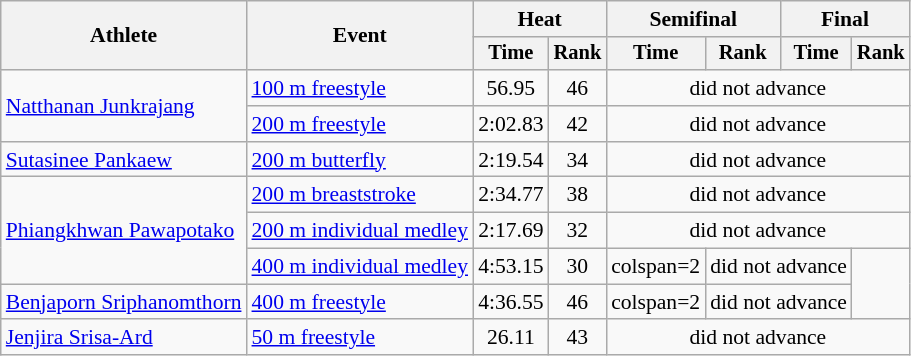<table class=wikitable style="font-size:90%">
<tr>
<th rowspan="2">Athlete</th>
<th rowspan="2">Event</th>
<th colspan="2">Heat</th>
<th colspan="2">Semifinal</th>
<th colspan="2">Final</th>
</tr>
<tr style="font-size:95%">
<th>Time</th>
<th>Rank</th>
<th>Time</th>
<th>Rank</th>
<th>Time</th>
<th>Rank</th>
</tr>
<tr align=center>
<td align=left rowspan=2><a href='#'>Natthanan Junkrajang</a></td>
<td align=left><a href='#'>100 m freestyle</a></td>
<td>56.95</td>
<td>46</td>
<td colspan=4>did not advance</td>
</tr>
<tr align=center>
<td align=left><a href='#'>200 m freestyle</a></td>
<td>2:02.83</td>
<td>42</td>
<td colspan=4>did not advance</td>
</tr>
<tr align=center>
<td align=left><a href='#'>Sutasinee Pankaew</a></td>
<td align=left><a href='#'>200 m butterfly</a></td>
<td>2:19.54</td>
<td>34</td>
<td colspan=4>did not advance</td>
</tr>
<tr align=center>
<td align=left rowspan=3><a href='#'>Phiangkhwan Pawapotako</a></td>
<td align=left><a href='#'>200 m breaststroke</a></td>
<td>2:34.77</td>
<td>38</td>
<td colspan=4>did not advance</td>
</tr>
<tr align=center>
<td align=left><a href='#'>200 m individual medley</a></td>
<td>2:17.69</td>
<td>32</td>
<td colspan=4>did not advance</td>
</tr>
<tr align=center>
<td align=left><a href='#'>400 m individual medley</a></td>
<td>4:53.15</td>
<td>30</td>
<td>colspan=2 </td>
<td colspan=2>did not advance</td>
</tr>
<tr align=center>
<td align=left><a href='#'>Benjaporn Sriphanomthorn</a></td>
<td align=left><a href='#'>400 m freestyle</a></td>
<td>4:36.55</td>
<td>46</td>
<td>colspan=2 </td>
<td colspan=2>did not advance</td>
</tr>
<tr align=center>
<td align=left><a href='#'>Jenjira Srisa-Ard</a></td>
<td align=left><a href='#'>50 m freestyle</a></td>
<td>26.11</td>
<td>43</td>
<td colspan=4>did not advance</td>
</tr>
</table>
